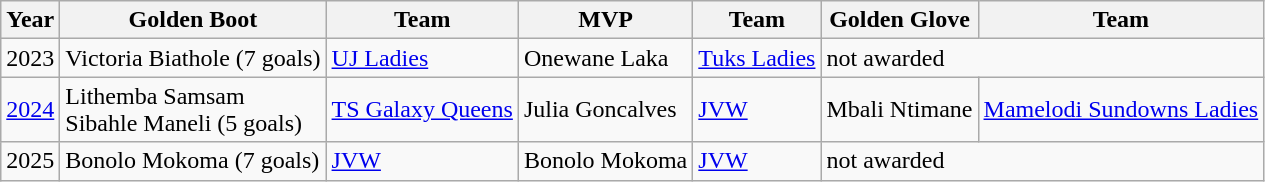<table class="wikitable">
<tr>
<th>Year</th>
<th>Golden Boot</th>
<th>Team</th>
<th>MVP</th>
<th>Team</th>
<th>Golden Glove</th>
<th>Team</th>
</tr>
<tr>
<td>2023</td>
<td>Victoria Biathole (7 goals)</td>
<td><a href='#'>UJ Ladies</a></td>
<td>Onewane Laka</td>
<td><a href='#'>Tuks Ladies</a></td>
<td colspan="2">not awarded</td>
</tr>
<tr>
<td><a href='#'>2024</a></td>
<td>Lithemba Samsam<br>Sibahle Maneli (5 goals)</td>
<td><a href='#'>TS Galaxy Queens</a></td>
<td>Julia Goncalves</td>
<td><a href='#'>JVW</a></td>
<td>Mbali Ntimane</td>
<td><a href='#'>Mamelodi Sundowns Ladies</a></td>
</tr>
<tr>
<td>2025</td>
<td>Bonolo Mokoma (7 goals)</td>
<td><a href='#'>JVW</a></td>
<td>Bonolo Mokoma</td>
<td><a href='#'>JVW</a></td>
<td colspan="2">not awarded</td>
</tr>
</table>
